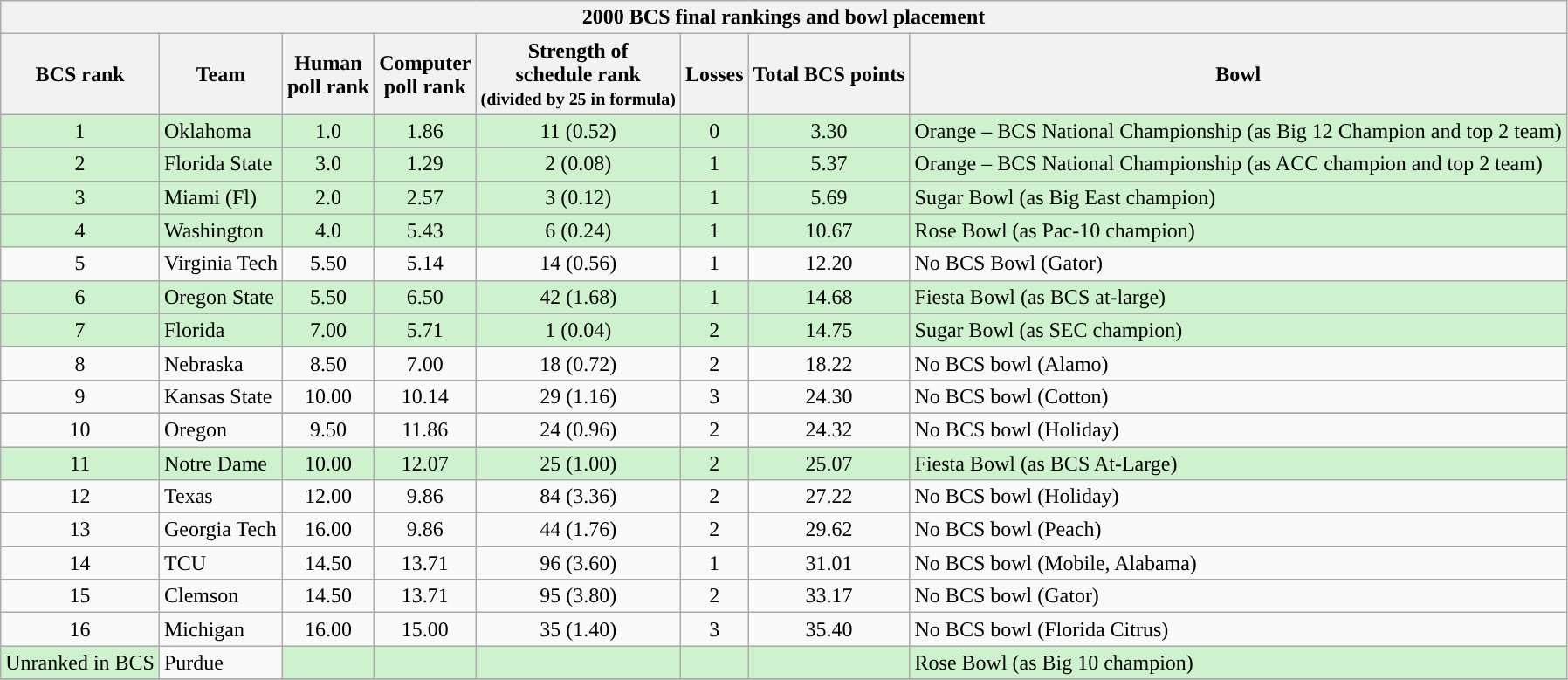<table class="wikitable" width="auto" style="text-align: center">
<tr>
<th colspan="8">2000 BCS final rankings and bowl placement </th>
</tr>
<tr style="background:#efefef;">
<th>BCS rank</th>
<th>Team</th>
<th>Human<br> poll rank</th>
<th>Computer <br> poll rank</th>
<th>Strength of <br> schedule rank<br> <small> (divided by 25 in formula)</small></th>
<th>Losses</th>
<th>Total BCS points</th>
<th>Bowl</th>
</tr>
<tr>
<td style= "background: #CEF2CE;">1</td>
<td style="text-align:left; background: #CEF2CE;">Oklahoma</td>
<td style="background: #CEF2CE;">1.0</td>
<td style="background: #CEF2CE;">1.86</td>
<td style="background: #CEF2CE;">11 (0.52)</td>
<td style="background: #CEF2CE;">0</td>
<td style="background: #CEF2CE;">3.30</td>
<td style="text-align:left; background: #CEF2CE;">Orange – BCS National Championship (as Big 12 Champion and top 2 team)</td>
</tr>
<tr>
<td style="background: #CEF2CE;">2</td>
<td style="text-align:left; background: #CEF2CE;">Florida State</td>
<td style="background: #CEF2CE;">3.0</td>
<td style="background: #CEF2CE;">1.29</td>
<td style="background: #CEF2CE;">2 (0.08)</td>
<td style="background: #CEF2CE;">1</td>
<td style="background: #CEF2CE;">5.37</td>
<td style="text-align:left; background: #CEF2CE;">Orange – BCS National Championship (as ACC champion and top 2 team)</td>
</tr>
<tr>
<td style= "background: #CEF2CE;">3</td>
<td style="text-align:left; background: #CEF2CE;">Miami (Fl)</td>
<td style="background: #CEF2CE;">2.0</td>
<td style="background: #CEF2CE;">2.57</td>
<td style="background: #CEF2CE;">3 (0.12)</td>
<td style="background: #CEF2CE;">1</td>
<td style="background: #CEF2CE;">5.69</td>
<td style="text-align:left; background: #CEF2CE;">Sugar Bowl (as Big East champion)</td>
</tr>
<tr>
<td style="background: #CEF2CE;">4</td>
<td style="text-align:left; background: #CEF2CE;">Washington</td>
<td style="background: #CEF2CE;">4.0</td>
<td style="background: #CEF2CE;">5.43</td>
<td style="background: #CEF2CE;">6 (0.24)</td>
<td style="background: #CEF2CE;">1</td>
<td style="background: #CEF2CE;">10.67</td>
<td style="text-align:left; background: #CEF2CE;">Rose Bowl (as Pac-10 champion)</td>
</tr>
<tr>
<td style="text-align:center">5</td>
<td style="text-align:left;">Virginia Tech</td>
<td style="text-align:center;">5.50</td>
<td style="text-align:center;">5.14</td>
<td style="text-align:center;">14 (0.56)</td>
<td style="text-align:center;">1</td>
<td style="text-align:center;">12.20</td>
<td style="text-align:left;">No BCS Bowl (Gator)</td>
</tr>
<tr>
<td style= "background: #CEF2CE;">6</td>
<td style="text-align:left; background: #CEF2CE;">Oregon State</td>
<td style="background: #CEF2CE;">5.50</td>
<td style="background: #CEF2CE;">6.50</td>
<td style="background: #CEF2CE;">42 (1.68)</td>
<td style="background: #CEF2CE;">1</td>
<td style="background: #CEF2CE;">14.68</td>
<td style="text-align:left; background: #CEF2CE;">Fiesta Bowl (as BCS at-large)</td>
</tr>
<tr>
<td style= "background: #CEF2CE;">7</td>
<td style="text-align:left; background: #CEF2CE;">Florida</td>
<td style="background: #CEF2CE;">7.00</td>
<td style="background: #CEF2CE;">5.71</td>
<td style="background: #CEF2CE;">1 (0.04)</td>
<td style="background: #CEF2CE;">2</td>
<td style="background: #CEF2CE;">14.75</td>
<td style="text-align:left; background: #CEF2CE;">Sugar Bowl (as SEC champion)</td>
</tr>
<tr>
<td>8</td>
<td style="text-align:left;">Nebraska</td>
<td style="text-align:center;">8.50</td>
<td style="text-align:center;">7.00</td>
<td style="text-align:center;">18 (0.72)</td>
<td style="text-align:center;">2</td>
<td style="text-align:center;">18.22</td>
<td style="text-align:left;">No BCS bowl (Alamo)</td>
</tr>
<tr>
<td>9</td>
<td style="text-align:left;">Kansas State</td>
<td style="text-align:center;">10.00</td>
<td style="text-align:center;">10.14</td>
<td style="text-align:center;">29 (1.16)</td>
<td style="text-align:center;">3</td>
<td style="text-align:center;">24.30</td>
<td style="text-align:left;">No BCS bowl (Cotton)</td>
</tr>
<tr>
</tr>
<tr>
<td>10</td>
<td style="text-align:left;">Oregon</td>
<td style="text-align:center;">9.50</td>
<td style="text-align:center;">11.86</td>
<td style="text-align:center;">24 (0.96)</td>
<td style="text-align:center;">2</td>
<td style="text-align:center;">24.32</td>
<td style="text-align:left;">No BCS bowl (Holiday)</td>
</tr>
<tr>
<td style= "background: #CEF2CE;">11</td>
<td style="text-align:left; background: #CEF2CE;">Notre Dame</td>
<td style="background: #CEF2CE;">10.00</td>
<td style="background: #CEF2CE;">12.07</td>
<td style="background: #CEF2CE;">25 (1.00)</td>
<td style="background: #CEF2CE;">2</td>
<td style="background: #CEF2CE;">25.07</td>
<td style="text-align:left; background: #CEF2CE;">Fiesta Bowl (as BCS At-Large)</td>
</tr>
<tr>
<td style="text-align:center;">12</td>
<td style="text-align:left;">Texas</td>
<td style="text-align:center;">12.00</td>
<td style="text-align:center;">9.86</td>
<td style="text-align:center;">84 (3.36)</td>
<td style="text-align:center;">2</td>
<td style="text-align:center;">27.22</td>
<td style="text-align:left;">No BCS bowl (Holiday)</td>
</tr>
<tr>
<td style="text-align:center;">13</td>
<td style="text-align:left;">Georgia Tech</td>
<td style="text-align:center;">16.00</td>
<td style="text-align:center;">9.86</td>
<td style="text-align:center;">44 (1.76)</td>
<td style="text-align:center;">2</td>
<td style="text-align:center;">29.62</td>
<td style="text-align:left;">No BCS bowl (Peach)</td>
</tr>
<tr>
</tr>
<tr>
<td style="text-align:center;">14</td>
<td style="text-align:left;">TCU</td>
<td style="text-align:center;">14.50</td>
<td style="text-align:center;">13.71</td>
<td style="text-align:center;">96 (3.60)</td>
<td style="text-align:center;">1</td>
<td style="text-align:center;">31.01</td>
<td style="text-align:left;">No BCS bowl (Mobile, Alabama)</td>
</tr>
<tr>
<td style="text-align:center;">15</td>
<td style="text-align:left;">Clemson</td>
<td style="text-align:center;">14.50</td>
<td style="text-align:center;">13.71</td>
<td style="text-align:center;">95 (3.80)</td>
<td style="text-align:center;">2</td>
<td style="text-align:center;">33.17</td>
<td style="text-align:left;">No BCS bowl (Gator)</td>
</tr>
<tr>
<td style="text-align:center;">16</td>
<td style="text-align:left;">Michigan</td>
<td style="text-align:center;">16.00</td>
<td style="text-align:center;">15.00</td>
<td style="text-align:center;">35 (1.40)</td>
<td style="text-align:center;">3</td>
<td style="text-align:center;">35.40</td>
<td style="text-align:left;">No BCS bowl (Florida Citrus)</td>
</tr>
<tr>
<td style= "background: #CEF2CE;">Unranked in BCS</td>
<td style="text-align:left;" style="background: #CEF2CE;">Purdue</td>
<td style="background: #CEF2CE;"></td>
<td style="background: #CEF2CE;"></td>
<td style="background: #CEF2CE;"></td>
<td style="background: #CEF2CE;"></td>
<td style="background: #CEF2CE;"></td>
<td style="text-align:left; background: #CEF2CE;">Rose Bowl (as Big 10 champion)</td>
</tr>
<tr>
</tr>
</table>
